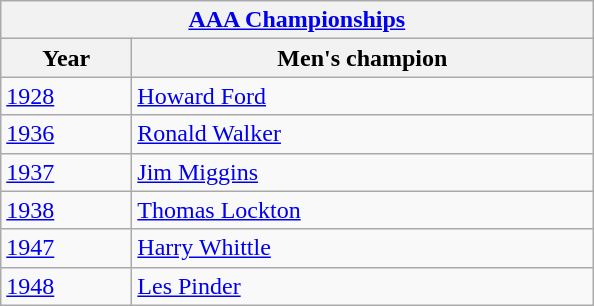<table class="wikitable">
<tr>
<th colspan="2"><a href='#'>AAA Championships</a><br></th>
</tr>
<tr>
<th width=80>Year</th>
<th width=300>Men's champion</th>
</tr>
<tr>
<td><a href='#'>1928</a></td>
<td><a href='#'>Howard Ford</a></td>
</tr>
<tr>
<td><a href='#'>1936</a></td>
<td><a href='#'>Ronald Walker</a></td>
</tr>
<tr>
<td><a href='#'>1937</a></td>
<td><a href='#'>Jim Miggins</a></td>
</tr>
<tr>
<td><a href='#'>1938</a></td>
<td><a href='#'>Thomas Lockton</a></td>
</tr>
<tr>
<td><a href='#'>1947</a></td>
<td><a href='#'>Harry Whittle</a></td>
</tr>
<tr>
<td><a href='#'>1948</a></td>
<td><a href='#'>Les Pinder</a></td>
</tr>
</table>
